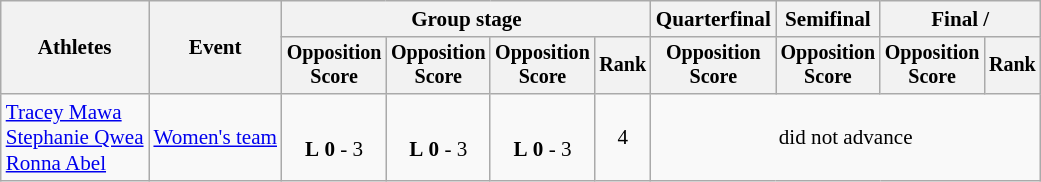<table class=wikitable style=font-size:88%;text-align:center>
<tr>
<th rowspan=2>Athletes</th>
<th rowspan=2>Event</th>
<th colspan=4>Group stage</th>
<th>Quarterfinal</th>
<th>Semifinal</th>
<th colspan=2>Final / </th>
</tr>
<tr style=font-size:95%>
<th>Opposition<br>Score</th>
<th>Opposition<br>Score</th>
<th>Opposition<br>Score</th>
<th>Rank</th>
<th>Opposition<br>Score</th>
<th>Opposition<br>Score</th>
<th>Opposition<br>Score</th>
<th>Rank</th>
</tr>
<tr>
<td align=left><a href='#'>Tracey Mawa</a> <br> <a href='#'>Stephanie Qwea</a> <br><a href='#'>Ronna Abel</a></td>
<td align=left><a href='#'>Women's team</a></td>
<td><br><strong>L</strong> <strong>0</strong> - 3</td>
<td><br><strong>L</strong> <strong>0</strong> - 3</td>
<td><br><strong>L</strong> <strong>0</strong> - 3</td>
<td>4</td>
<td colspan=4>did not advance</td>
</tr>
</table>
